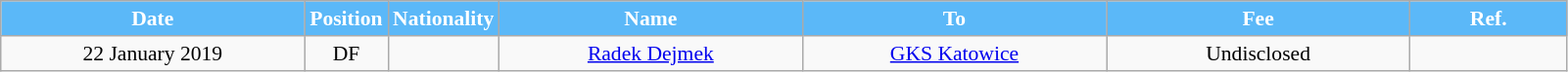<table class="wikitable"  style="text-align:center; font-size:90%; ">
<tr>
<th style="background:#5BB8F8; color:white; width:200px;">Date</th>
<th style="background:#5BB8F8; color:white; width:50px;">Position</th>
<th style="background:#5BB8F8; color:white; width:50px;">Nationality</th>
<th style="background:#5BB8F8; color:white; width:200px;">Name</th>
<th style="background:#5BB8F8; color:white; width:200px;">To</th>
<th style="background:#5BB8F8; color:white; width:200px;">Fee</th>
<th style="background:#5BB8F8; color:white; width:100px;">Ref.</th>
</tr>
<tr>
<td>22 January 2019</td>
<td>DF</td>
<td></td>
<td><a href='#'>Radek Dejmek</a></td>
<td><a href='#'>GKS Katowice</a></td>
<td>Undisclosed</td>
<td></td>
</tr>
</table>
